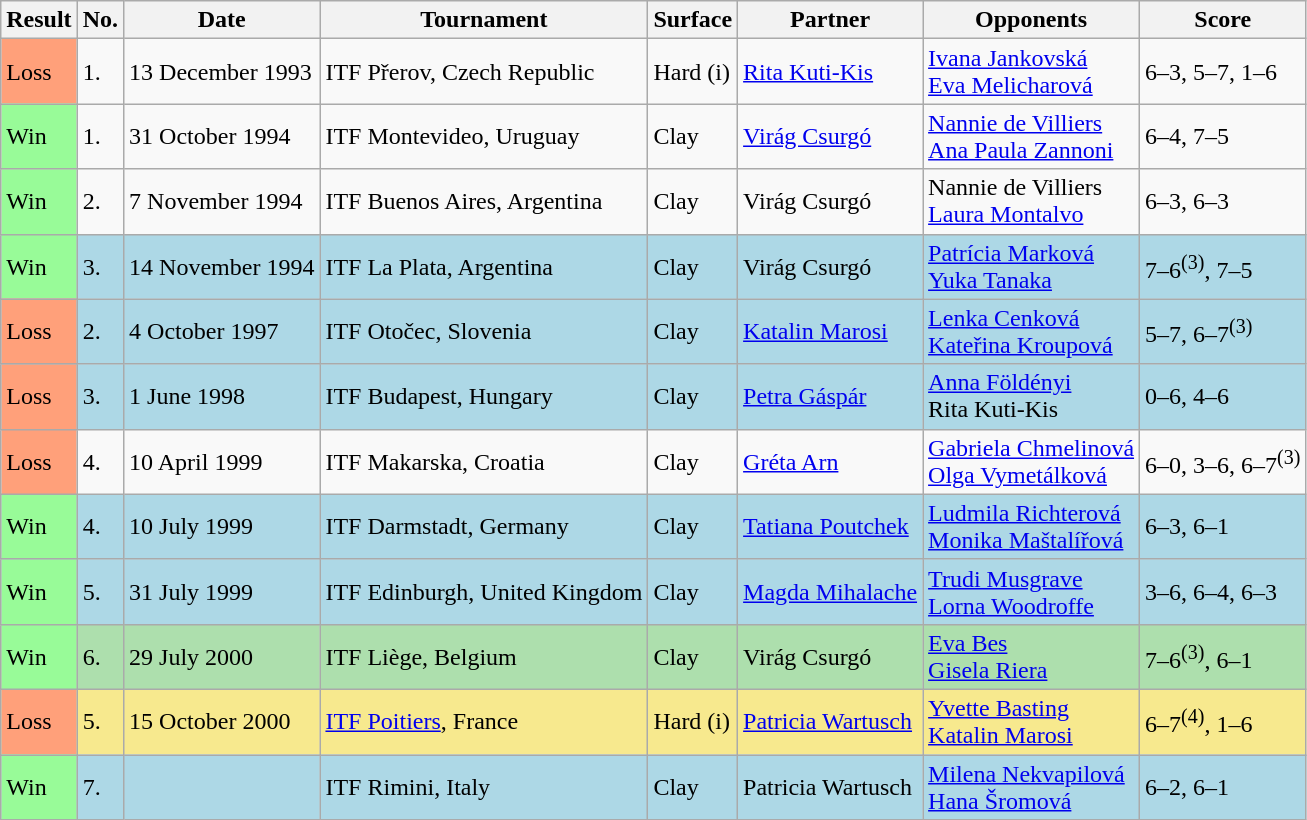<table class="sortable wikitable">
<tr>
<th>Result</th>
<th>No.</th>
<th>Date</th>
<th>Tournament</th>
<th>Surface</th>
<th>Partner</th>
<th>Opponents</th>
<th>Score</th>
</tr>
<tr>
<td style="background:#ffa07a;">Loss</td>
<td>1.</td>
<td>13 December 1993</td>
<td>ITF Přerov, Czech Republic</td>
<td>Hard (i)</td>
<td> <a href='#'>Rita Kuti-Kis</a></td>
<td> <a href='#'>Ivana Jankovská</a> <br>  <a href='#'>Eva Melicharová</a></td>
<td>6–3, 5–7, 1–6</td>
</tr>
<tr>
<td style="background:#98fb98;">Win</td>
<td>1.</td>
<td>31 October 1994</td>
<td>ITF Montevideo, Uruguay</td>
<td>Clay</td>
<td> <a href='#'>Virág Csurgó</a></td>
<td> <a href='#'>Nannie de Villiers</a> <br>  <a href='#'>Ana Paula Zannoni</a></td>
<td>6–4, 7–5</td>
</tr>
<tr>
<td style="background:#98fb98;">Win</td>
<td>2.</td>
<td>7 November 1994</td>
<td>ITF Buenos Aires, Argentina</td>
<td>Clay</td>
<td> Virág Csurgó</td>
<td> Nannie de Villiers <br>  <a href='#'>Laura Montalvo</a></td>
<td>6–3, 6–3</td>
</tr>
<tr style="background:lightblue;">
<td style="background:#98fb98;">Win</td>
<td>3.</td>
<td>14 November 1994</td>
<td>ITF La Plata, Argentina</td>
<td>Clay</td>
<td> Virág Csurgó</td>
<td> <a href='#'>Patrícia Marková</a> <br>  <a href='#'>Yuka Tanaka</a></td>
<td>7–6<sup>(3)</sup>, 7–5</td>
</tr>
<tr style="background:lightblue;">
<td style="background:#ffa07a;">Loss</td>
<td>2.</td>
<td>4 October 1997</td>
<td>ITF Otočec, Slovenia</td>
<td>Clay</td>
<td> <a href='#'>Katalin Marosi</a></td>
<td> <a href='#'>Lenka Cenková</a> <br>  <a href='#'>Kateřina Kroupová</a></td>
<td>5–7, 6–7<sup>(3)</sup></td>
</tr>
<tr style="background:lightblue;">
<td style="background:#ffa07a;">Loss</td>
<td>3.</td>
<td>1 June 1998</td>
<td>ITF Budapest, Hungary</td>
<td>Clay</td>
<td> <a href='#'>Petra Gáspár</a></td>
<td> <a href='#'>Anna Földényi</a> <br>  Rita Kuti-Kis</td>
<td>0–6, 4–6</td>
</tr>
<tr>
<td style="background:#ffa07a;">Loss</td>
<td>4.</td>
<td>10 April 1999</td>
<td>ITF Makarska, Croatia</td>
<td>Clay</td>
<td> <a href='#'>Gréta Arn</a></td>
<td> <a href='#'>Gabriela Chmelinová</a> <br>  <a href='#'>Olga Vymetálková</a></td>
<td>6–0, 3–6, 6–7<sup>(3)</sup></td>
</tr>
<tr style="background:lightblue;">
<td style="background:#98fb98;">Win</td>
<td>4.</td>
<td>10 July 1999</td>
<td>ITF Darmstadt, Germany</td>
<td>Clay</td>
<td> <a href='#'>Tatiana Poutchek</a></td>
<td> <a href='#'>Ludmila Richterová</a> <br>  <a href='#'>Monika Maštalířová</a></td>
<td>6–3, 6–1</td>
</tr>
<tr style="background:lightblue;">
<td style="background:#98fb98;">Win</td>
<td>5.</td>
<td>31 July 1999</td>
<td>ITF Edinburgh, United Kingdom</td>
<td>Clay</td>
<td> <a href='#'>Magda Mihalache</a></td>
<td> <a href='#'>Trudi Musgrave</a> <br>  <a href='#'>Lorna Woodroffe</a></td>
<td>3–6, 6–4, 6–3</td>
</tr>
<tr bgcolor="#ADDFAD">
<td style="background:#98fb98;">Win</td>
<td>6.</td>
<td>29 July 2000</td>
<td>ITF Liège, Belgium</td>
<td>Clay</td>
<td> Virág Csurgó</td>
<td> <a href='#'>Eva Bes</a> <br>  <a href='#'>Gisela Riera</a></td>
<td>7–6<sup>(3)</sup>, 6–1</td>
</tr>
<tr style="background:#f7e98e;">
<td style="background:#ffa07a;">Loss</td>
<td>5.</td>
<td>15 October 2000</td>
<td><a href='#'>ITF Poitiers</a>, France</td>
<td>Hard (i)</td>
<td> <a href='#'>Patricia Wartusch</a></td>
<td> <a href='#'>Yvette Basting</a> <br>  <a href='#'>Katalin Marosi</a></td>
<td>6–7<sup>(4)</sup>, 1–6</td>
</tr>
<tr style="background:lightblue;">
<td style="background:#98fb98;">Win</td>
<td>7.</td>
<td></td>
<td>ITF Rimini, Italy</td>
<td>Clay</td>
<td> Patricia Wartusch</td>
<td> <a href='#'>Milena Nekvapilová</a> <br>  <a href='#'>Hana Šromová</a></td>
<td>6–2, 6–1</td>
</tr>
</table>
